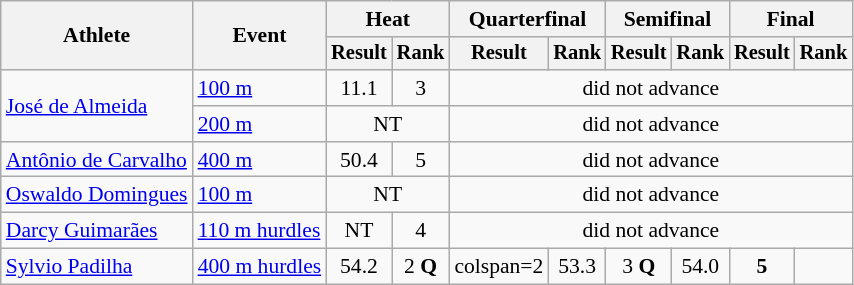<table class="wikitable" style="font-size:90%">
<tr>
<th rowspan="2">Athlete</th>
<th rowspan="2">Event</th>
<th colspan="2">Heat</th>
<th colspan="2">Quarterfinal</th>
<th colspan="2">Semifinal</th>
<th colspan="2">Final</th>
</tr>
<tr style="font-size:95%">
<th>Result</th>
<th>Rank</th>
<th>Result</th>
<th>Rank</th>
<th>Result</th>
<th>Rank</th>
<th>Result</th>
<th>Rank</th>
</tr>
<tr align=center>
<td align=left rowspan="2"><a href='#'>José de Almeida</a></td>
<td align=left><a href='#'>100 m</a></td>
<td>11.1</td>
<td>3</td>
<td colspan=6>did not advance</td>
</tr>
<tr align=center>
<td align=left><a href='#'>200 m</a></td>
<td colspan=2>NT</td>
<td colspan=6>did not advance</td>
</tr>
<tr align=center>
<td align=left><a href='#'>Antônio de Carvalho</a></td>
<td align=left><a href='#'>400 m</a></td>
<td>50.4</td>
<td>5</td>
<td colspan=6>did not advance</td>
</tr>
<tr align=center>
<td align=left><a href='#'>Oswaldo Domingues</a></td>
<td align=left><a href='#'>100 m</a></td>
<td colspan=2>NT</td>
<td colspan=6>did not advance</td>
</tr>
<tr align=center>
<td align=left><a href='#'>Darcy Guimarães</a></td>
<td align=left rowspan="1"><a href='#'>110 m hurdles</a></td>
<td>NT</td>
<td>4</td>
<td colspan=6>did not advance</td>
</tr>
<tr align=center>
<td align=left><a href='#'>Sylvio Padilha</a></td>
<td align=left rowspan="1"><a href='#'>400 m hurdles</a></td>
<td>54.2</td>
<td>2 <strong>Q</strong></td>
<td>colspan=2 </td>
<td>53.3</td>
<td>3 <strong>Q</strong></td>
<td>54.0</td>
<td><strong>5</strong></td>
</tr>
</table>
